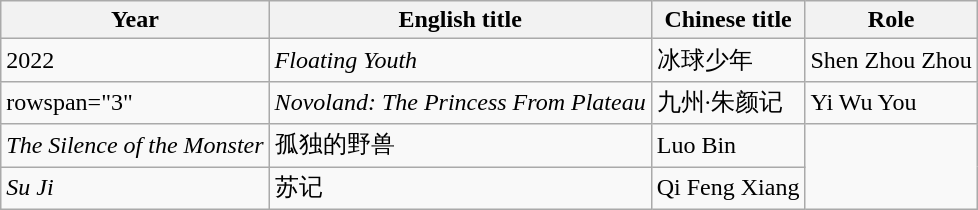<table class="wikitable sortable">
<tr>
<th>Year</th>
<th>English title</th>
<th>Chinese title</th>
<th>Role</th>
</tr>
<tr>
<td>2022</td>
<td><em>Floating Youth</em></td>
<td>冰球少年</td>
<td>Shen Zhou Zhou</td>
</tr>
<tr>
<td>rowspan="3" </td>
<td><em>Novoland: The Princess From Plateau</em></td>
<td>九州·朱颜记</td>
<td>Yi Wu You</td>
</tr>
<tr>
<td><em>The Silence of the Monster</em></td>
<td>孤独的野兽</td>
<td>Luo Bin</td>
</tr>
<tr>
<td><em>Su Ji</em></td>
<td>苏记</td>
<td>Qi Feng Xiang</td>
</tr>
</table>
